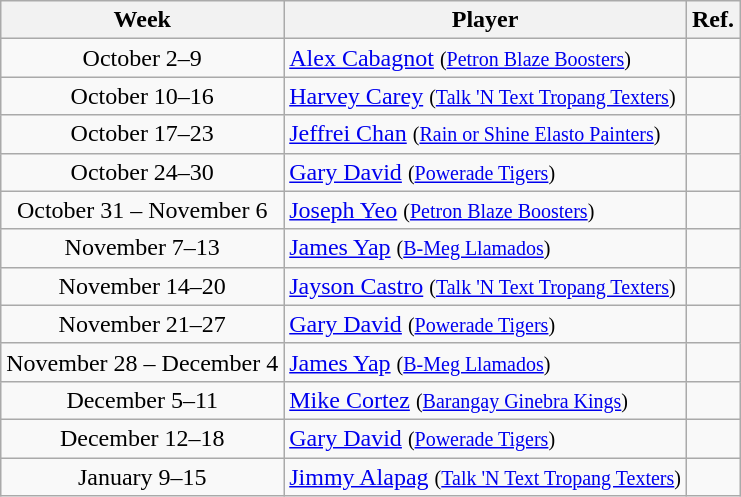<table class="wikitable" border="1">
<tr>
<th>Week</th>
<th>Player</th>
<th>Ref.</th>
</tr>
<tr>
<td align=center>October 2–9</td>
<td><a href='#'>Alex Cabagnot</a> <small>(<a href='#'>Petron Blaze Boosters</a>)</small></td>
<td align=center></td>
</tr>
<tr>
<td align=center>October 10–16</td>
<td><a href='#'>Harvey Carey</a> <small>(<a href='#'>Talk 'N Text Tropang Texters</a>)</small></td>
<td align=center></td>
</tr>
<tr>
<td align=center>October 17–23</td>
<td><a href='#'>Jeffrei Chan</a> <small>(<a href='#'>Rain or Shine Elasto Painters</a>)</small></td>
<td align=center></td>
</tr>
<tr>
<td align=center>October 24–30</td>
<td><a href='#'>Gary David</a> <small>(<a href='#'>Powerade Tigers</a>)</small></td>
<td align=center></td>
</tr>
<tr>
<td align=center>October 31 – November 6</td>
<td><a href='#'>Joseph Yeo</a> <small>(<a href='#'>Petron Blaze Boosters</a>)</small></td>
<td align=center></td>
</tr>
<tr>
<td align=center>November 7–13</td>
<td><a href='#'>James Yap</a> <small>(<a href='#'>B-Meg Llamados</a>)</small></td>
<td align=center></td>
</tr>
<tr>
<td align=center>November 14–20</td>
<td><a href='#'>Jayson Castro</a> <small>(<a href='#'>Talk 'N Text Tropang Texters</a>)</small></td>
<td align=center></td>
</tr>
<tr>
<td align=center>November 21–27</td>
<td><a href='#'>Gary David</a> <small>(<a href='#'>Powerade Tigers</a>)</small></td>
<td align=center></td>
</tr>
<tr>
<td align=center>November 28 – December 4</td>
<td><a href='#'>James Yap</a> <small>(<a href='#'>B-Meg Llamados</a>)</small></td>
<td align=center></td>
</tr>
<tr>
<td align=center>December 5–11</td>
<td><a href='#'>Mike Cortez</a> <small>(<a href='#'>Barangay Ginebra Kings</a>)</small></td>
<td align=center></td>
</tr>
<tr>
<td align=center>December 12–18</td>
<td><a href='#'>Gary David</a> <small>(<a href='#'>Powerade Tigers</a>)</small></td>
<td align=center></td>
</tr>
<tr>
<td align=center>January 9–15</td>
<td><a href='#'>Jimmy Alapag</a> <small>(<a href='#'>Talk 'N Text Tropang Texters</a>)</small></td>
<td align=center></td>
</tr>
</table>
